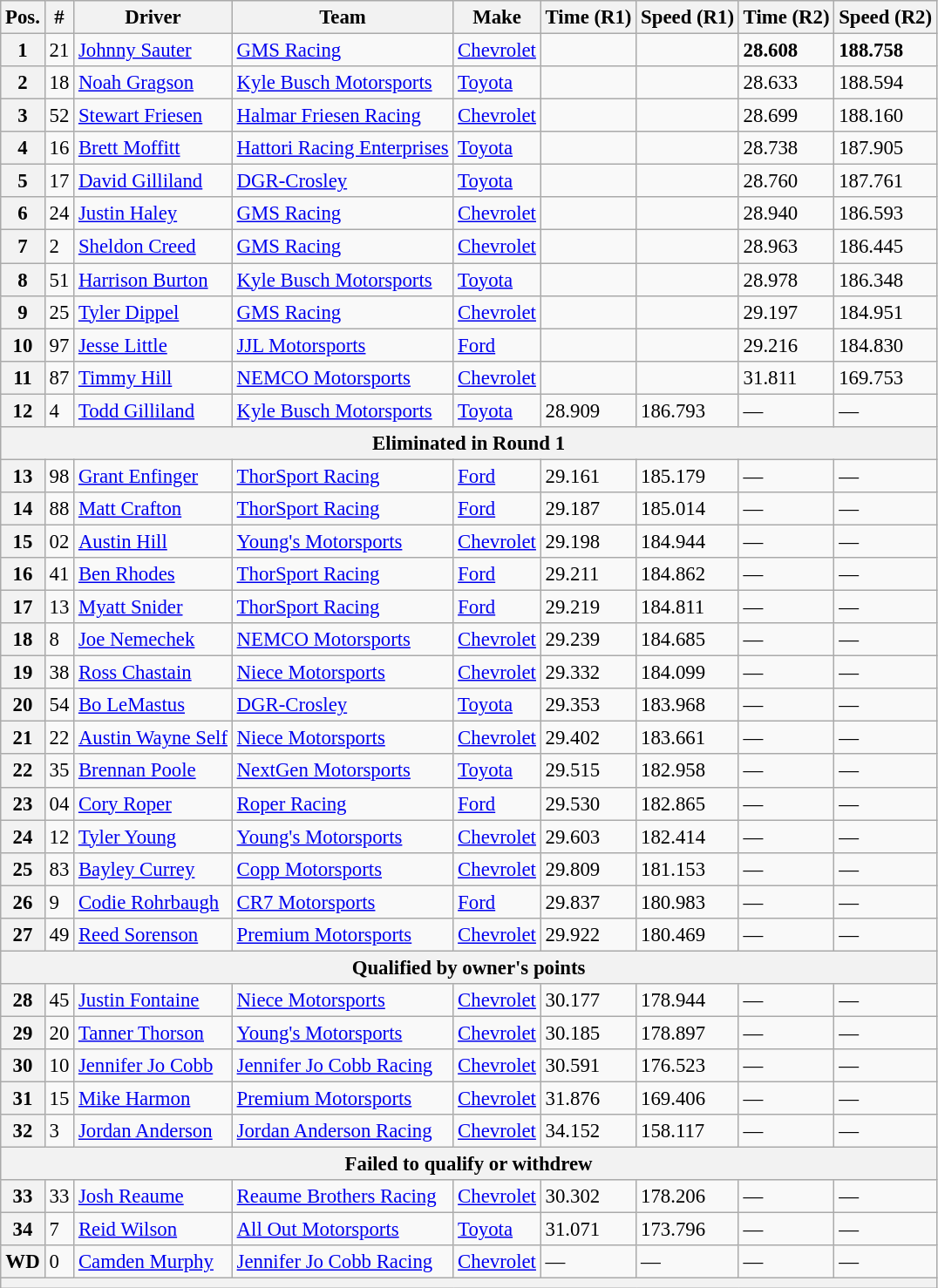<table class="wikitable" style="font-size:95%">
<tr>
<th>Pos.</th>
<th>#</th>
<th>Driver</th>
<th>Team</th>
<th>Make</th>
<th>Time (R1)</th>
<th>Speed (R1)</th>
<th>Time (R2)</th>
<th>Speed (R2)</th>
</tr>
<tr>
<th>1</th>
<td>21</td>
<td><a href='#'>Johnny Sauter</a></td>
<td><a href='#'>GMS Racing</a></td>
<td><a href='#'>Chevrolet</a></td>
<td></td>
<td></td>
<td><strong>28.608</strong></td>
<td><strong>188.758</strong></td>
</tr>
<tr>
<th>2</th>
<td>18</td>
<td><a href='#'>Noah Gragson</a></td>
<td><a href='#'>Kyle Busch Motorsports</a></td>
<td><a href='#'>Toyota</a></td>
<td></td>
<td></td>
<td>28.633</td>
<td>188.594</td>
</tr>
<tr>
<th>3</th>
<td>52</td>
<td><a href='#'>Stewart Friesen</a></td>
<td><a href='#'>Halmar Friesen Racing</a></td>
<td><a href='#'>Chevrolet</a></td>
<td></td>
<td></td>
<td>28.699</td>
<td>188.160</td>
</tr>
<tr>
<th>4</th>
<td>16</td>
<td><a href='#'>Brett Moffitt</a></td>
<td><a href='#'>Hattori Racing Enterprises</a></td>
<td><a href='#'>Toyota</a></td>
<td></td>
<td></td>
<td>28.738</td>
<td>187.905</td>
</tr>
<tr>
<th>5</th>
<td>17</td>
<td><a href='#'>David Gilliland</a></td>
<td><a href='#'>DGR-Crosley</a></td>
<td><a href='#'>Toyota</a></td>
<td></td>
<td></td>
<td>28.760</td>
<td>187.761</td>
</tr>
<tr>
<th>6</th>
<td>24</td>
<td><a href='#'>Justin Haley</a></td>
<td><a href='#'>GMS Racing</a></td>
<td><a href='#'>Chevrolet</a></td>
<td></td>
<td></td>
<td>28.940</td>
<td>186.593</td>
</tr>
<tr>
<th>7</th>
<td>2</td>
<td><a href='#'>Sheldon Creed</a></td>
<td><a href='#'>GMS Racing</a></td>
<td><a href='#'>Chevrolet</a></td>
<td></td>
<td></td>
<td>28.963</td>
<td>186.445</td>
</tr>
<tr>
<th>8</th>
<td>51</td>
<td><a href='#'>Harrison Burton</a></td>
<td><a href='#'>Kyle Busch Motorsports</a></td>
<td><a href='#'>Toyota</a></td>
<td></td>
<td></td>
<td>28.978</td>
<td>186.348</td>
</tr>
<tr>
<th>9</th>
<td>25</td>
<td><a href='#'>Tyler Dippel</a></td>
<td><a href='#'>GMS Racing</a></td>
<td><a href='#'>Chevrolet</a></td>
<td></td>
<td></td>
<td>29.197</td>
<td>184.951</td>
</tr>
<tr>
<th>10</th>
<td>97</td>
<td><a href='#'>Jesse Little</a></td>
<td><a href='#'>JJL Motorsports</a></td>
<td><a href='#'>Ford</a></td>
<td></td>
<td></td>
<td>29.216</td>
<td>184.830</td>
</tr>
<tr>
<th>11</th>
<td>87</td>
<td><a href='#'>Timmy Hill</a></td>
<td><a href='#'>NEMCO Motorsports</a></td>
<td><a href='#'>Chevrolet</a></td>
<td></td>
<td></td>
<td>31.811</td>
<td>169.753</td>
</tr>
<tr>
<th>12</th>
<td>4</td>
<td><a href='#'>Todd Gilliland</a></td>
<td><a href='#'>Kyle Busch Motorsports</a></td>
<td><a href='#'>Toyota</a></td>
<td>28.909</td>
<td>186.793</td>
<td>—</td>
<td>—</td>
</tr>
<tr>
<th colspan="9">Eliminated in Round 1</th>
</tr>
<tr>
<th>13</th>
<td>98</td>
<td><a href='#'>Grant Enfinger</a></td>
<td><a href='#'>ThorSport Racing</a></td>
<td><a href='#'>Ford</a></td>
<td>29.161</td>
<td>185.179</td>
<td>—</td>
<td>—</td>
</tr>
<tr>
<th>14</th>
<td>88</td>
<td><a href='#'>Matt Crafton</a></td>
<td><a href='#'>ThorSport Racing</a></td>
<td><a href='#'>Ford</a></td>
<td>29.187</td>
<td>185.014</td>
<td>—</td>
<td>—</td>
</tr>
<tr>
<th>15</th>
<td>02</td>
<td><a href='#'>Austin Hill</a></td>
<td><a href='#'>Young's Motorsports</a></td>
<td><a href='#'>Chevrolet</a></td>
<td>29.198</td>
<td>184.944</td>
<td>—</td>
<td>—</td>
</tr>
<tr>
<th>16</th>
<td>41</td>
<td><a href='#'>Ben Rhodes</a></td>
<td><a href='#'>ThorSport Racing</a></td>
<td><a href='#'>Ford</a></td>
<td>29.211</td>
<td>184.862</td>
<td>—</td>
<td>—</td>
</tr>
<tr>
<th>17</th>
<td>13</td>
<td><a href='#'>Myatt Snider</a></td>
<td><a href='#'>ThorSport Racing</a></td>
<td><a href='#'>Ford</a></td>
<td>29.219</td>
<td>184.811</td>
<td>—</td>
<td>—</td>
</tr>
<tr>
<th>18</th>
<td>8</td>
<td><a href='#'>Joe Nemechek</a></td>
<td><a href='#'>NEMCO Motorsports</a></td>
<td><a href='#'>Chevrolet</a></td>
<td>29.239</td>
<td>184.685</td>
<td>—</td>
<td>—</td>
</tr>
<tr>
<th>19</th>
<td>38</td>
<td><a href='#'>Ross Chastain</a></td>
<td><a href='#'>Niece Motorsports</a></td>
<td><a href='#'>Chevrolet</a></td>
<td>29.332</td>
<td>184.099</td>
<td>—</td>
<td>—</td>
</tr>
<tr>
<th>20</th>
<td>54</td>
<td><a href='#'>Bo LeMastus</a></td>
<td><a href='#'>DGR-Crosley</a></td>
<td><a href='#'>Toyota</a></td>
<td>29.353</td>
<td>183.968</td>
<td>—</td>
<td>—</td>
</tr>
<tr>
<th>21</th>
<td>22</td>
<td><a href='#'>Austin Wayne Self</a></td>
<td><a href='#'>Niece Motorsports</a></td>
<td><a href='#'>Chevrolet</a></td>
<td>29.402</td>
<td>183.661</td>
<td>—</td>
<td>—</td>
</tr>
<tr>
<th>22</th>
<td>35</td>
<td><a href='#'>Brennan Poole</a></td>
<td><a href='#'>NextGen Motorsports</a></td>
<td><a href='#'>Toyota</a></td>
<td>29.515</td>
<td>182.958</td>
<td>—</td>
<td>—</td>
</tr>
<tr>
<th>23</th>
<td>04</td>
<td><a href='#'>Cory Roper</a></td>
<td><a href='#'>Roper Racing</a></td>
<td><a href='#'>Ford</a></td>
<td>29.530</td>
<td>182.865</td>
<td>—</td>
<td>—</td>
</tr>
<tr>
<th>24</th>
<td>12</td>
<td><a href='#'>Tyler Young</a></td>
<td><a href='#'>Young's Motorsports</a></td>
<td><a href='#'>Chevrolet</a></td>
<td>29.603</td>
<td>182.414</td>
<td>—</td>
<td>—</td>
</tr>
<tr>
<th>25</th>
<td>83</td>
<td><a href='#'>Bayley Currey</a></td>
<td><a href='#'>Copp Motorsports</a></td>
<td><a href='#'>Chevrolet</a></td>
<td>29.809</td>
<td>181.153</td>
<td>—</td>
<td>—</td>
</tr>
<tr>
<th>26</th>
<td>9</td>
<td><a href='#'>Codie Rohrbaugh</a></td>
<td><a href='#'>CR7 Motorsports</a></td>
<td><a href='#'>Ford</a></td>
<td>29.837</td>
<td>180.983</td>
<td>—</td>
<td>—</td>
</tr>
<tr>
<th>27</th>
<td>49</td>
<td><a href='#'>Reed Sorenson</a></td>
<td><a href='#'>Premium Motorsports</a></td>
<td><a href='#'>Chevrolet</a></td>
<td>29.922</td>
<td>180.469</td>
<td>—</td>
<td>—</td>
</tr>
<tr>
<th colspan="9">Qualified by owner's points</th>
</tr>
<tr>
<th>28</th>
<td>45</td>
<td><a href='#'>Justin Fontaine</a></td>
<td><a href='#'>Niece Motorsports</a></td>
<td><a href='#'>Chevrolet</a></td>
<td>30.177</td>
<td>178.944</td>
<td>—</td>
<td>—</td>
</tr>
<tr>
<th>29</th>
<td>20</td>
<td><a href='#'>Tanner Thorson</a></td>
<td><a href='#'>Young's Motorsports</a></td>
<td><a href='#'>Chevrolet</a></td>
<td>30.185</td>
<td>178.897</td>
<td>—</td>
<td>—</td>
</tr>
<tr>
<th>30</th>
<td>10</td>
<td><a href='#'>Jennifer Jo Cobb</a></td>
<td><a href='#'>Jennifer Jo Cobb Racing</a></td>
<td><a href='#'>Chevrolet</a></td>
<td>30.591</td>
<td>176.523</td>
<td>—</td>
<td>—</td>
</tr>
<tr>
<th>31</th>
<td>15</td>
<td><a href='#'>Mike Harmon</a></td>
<td><a href='#'>Premium Motorsports</a></td>
<td><a href='#'>Chevrolet</a></td>
<td>31.876</td>
<td>169.406</td>
<td>—</td>
<td>—</td>
</tr>
<tr>
<th>32</th>
<td>3</td>
<td><a href='#'>Jordan Anderson</a></td>
<td><a href='#'>Jordan Anderson Racing</a></td>
<td><a href='#'>Chevrolet</a></td>
<td>34.152</td>
<td>158.117</td>
<td>—</td>
<td>—</td>
</tr>
<tr>
<th colspan="9">Failed to qualify or withdrew</th>
</tr>
<tr>
<th>33</th>
<td>33</td>
<td><a href='#'>Josh Reaume</a></td>
<td><a href='#'>Reaume Brothers Racing</a></td>
<td><a href='#'>Chevrolet</a></td>
<td>30.302</td>
<td>178.206</td>
<td>—</td>
<td>—</td>
</tr>
<tr>
<th>34</th>
<td>7</td>
<td><a href='#'>Reid Wilson</a></td>
<td><a href='#'>All Out Motorsports</a></td>
<td><a href='#'>Toyota</a></td>
<td>31.071</td>
<td>173.796</td>
<td>—</td>
<td>—</td>
</tr>
<tr>
<th>WD</th>
<td>0</td>
<td><a href='#'>Camden Murphy</a></td>
<td><a href='#'>Jennifer Jo Cobb Racing</a></td>
<td><a href='#'>Chevrolet</a></td>
<td>—</td>
<td>—</td>
<td>—</td>
<td>—</td>
</tr>
<tr>
<th colspan="9"></th>
</tr>
</table>
